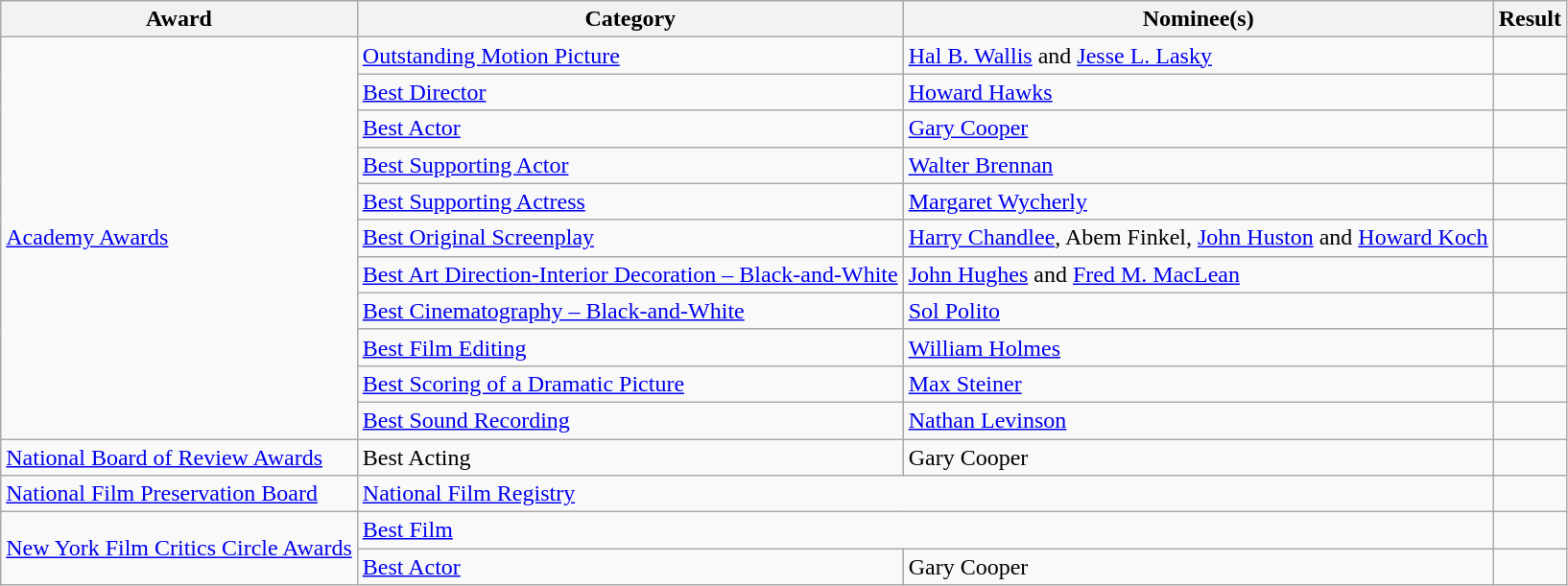<table class="wikitable">
<tr>
<th>Award</th>
<th>Category</th>
<th>Nominee(s)</th>
<th>Result</th>
</tr>
<tr>
<td rowspan="11"><a href='#'>Academy Awards</a></td>
<td><a href='#'>Outstanding Motion Picture</a></td>
<td><a href='#'>Hal B. Wallis</a> and <a href='#'>Jesse L. Lasky</a></td>
<td></td>
</tr>
<tr>
<td><a href='#'>Best Director</a></td>
<td><a href='#'>Howard Hawks</a></td>
<td></td>
</tr>
<tr>
<td><a href='#'>Best Actor</a></td>
<td><a href='#'>Gary Cooper</a></td>
<td></td>
</tr>
<tr>
<td><a href='#'>Best Supporting Actor</a></td>
<td><a href='#'>Walter Brennan</a></td>
<td></td>
</tr>
<tr>
<td><a href='#'>Best Supporting Actress</a></td>
<td><a href='#'>Margaret Wycherly</a></td>
<td></td>
</tr>
<tr>
<td><a href='#'>Best Original Screenplay</a></td>
<td><a href='#'>Harry Chandlee</a>, Abem Finkel, <a href='#'>John Huston</a> and <a href='#'>Howard Koch</a></td>
<td></td>
</tr>
<tr>
<td><a href='#'>Best Art Direction-Interior Decoration – Black-and-White</a></td>
<td><a href='#'>John Hughes</a> and <a href='#'>Fred M. MacLean</a></td>
<td></td>
</tr>
<tr>
<td><a href='#'>Best Cinematography – Black-and-White</a></td>
<td><a href='#'>Sol Polito</a></td>
<td></td>
</tr>
<tr>
<td><a href='#'>Best Film Editing</a></td>
<td><a href='#'>William Holmes</a></td>
<td></td>
</tr>
<tr>
<td><a href='#'>Best Scoring of a Dramatic Picture</a></td>
<td><a href='#'>Max Steiner</a></td>
<td></td>
</tr>
<tr>
<td><a href='#'>Best Sound Recording</a></td>
<td><a href='#'>Nathan Levinson</a></td>
<td></td>
</tr>
<tr>
<td><a href='#'>National Board of Review Awards</a></td>
<td>Best Acting</td>
<td>Gary Cooper</td>
<td></td>
</tr>
<tr>
<td><a href='#'>National Film Preservation Board</a></td>
<td colspan="2"><a href='#'>National Film Registry</a></td>
<td></td>
</tr>
<tr>
<td rowspan="2"><a href='#'>New York Film Critics Circle Awards</a></td>
<td colspan="2"><a href='#'>Best Film</a></td>
<td></td>
</tr>
<tr>
<td><a href='#'>Best Actor</a></td>
<td>Gary Cooper</td>
<td></td>
</tr>
</table>
